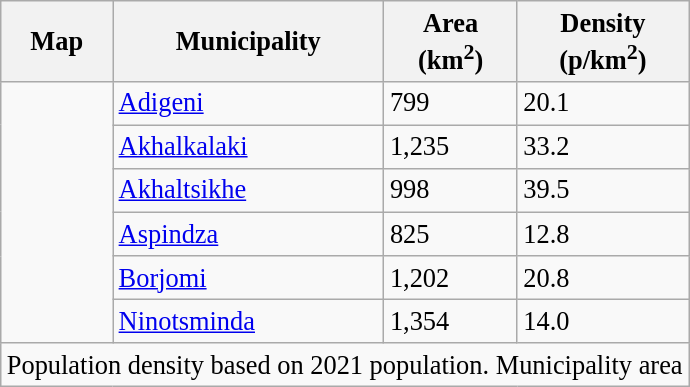<table class="wikitable" style="font-size:110%;text-align=right;">
<tr>
<th>Map</th>
<th>Municipality</th>
<th>Area<br>(km<sup>2</sup>)</th>
<th>Density<br>(p/km<sup>2</sup>)</th>
</tr>
<tr ---->
<td rowspan="6"></td>
<td><a href='#'>Adigeni</a></td>
<td>799</td>
<td>20.1</td>
</tr>
<tr ---->
<td><a href='#'>Akhalkalaki</a></td>
<td>1,235</td>
<td>33.2</td>
</tr>
<tr ---->
<td><a href='#'>Akhaltsikhe</a></td>
<td>998</td>
<td>39.5</td>
</tr>
<tr ---->
<td><a href='#'>Aspindza</a></td>
<td>825</td>
<td>12.8</td>
</tr>
<tr ---->
<td><a href='#'>Borjomi</a></td>
<td>1,202</td>
<td>20.8</td>
</tr>
<tr ---->
<td><a href='#'>Ninotsminda</a></td>
<td>1,354</td>
<td>14.0</td>
</tr>
<tr ---->
<td colspan=4>Population density based on 2021 population. Municipality area</td>
</tr>
</table>
